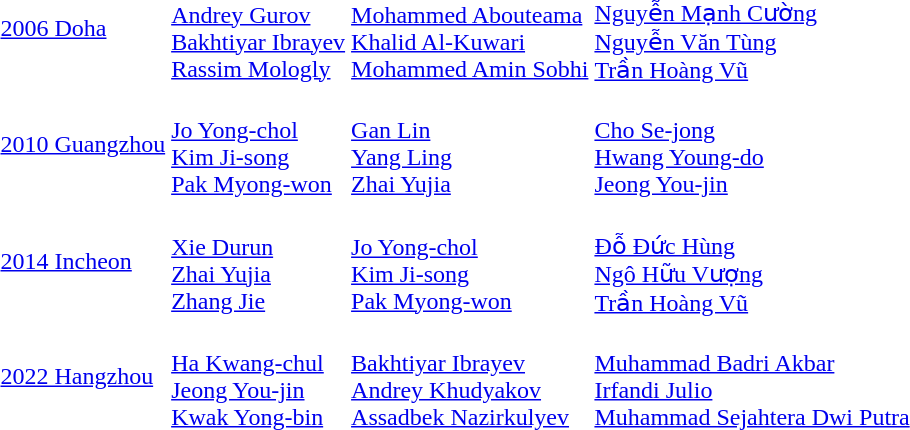<table>
<tr>
<td><a href='#'>2006 Doha</a></td>
<td><br><a href='#'>Andrey Gurov</a><br><a href='#'>Bakhtiyar Ibrayev</a><br><a href='#'>Rassim Mologly</a></td>
<td><br><a href='#'>Mohammed Abouteama</a><br><a href='#'>Khalid Al-Kuwari</a><br><a href='#'>Mohammed Amin Sobhi</a></td>
<td><br><a href='#'>Nguyễn Mạnh Cường</a><br><a href='#'>Nguyễn Văn Tùng</a><br><a href='#'>Trần Hoàng Vũ</a></td>
</tr>
<tr>
<td><a href='#'>2010 Guangzhou</a></td>
<td><br><a href='#'>Jo Yong-chol</a><br><a href='#'>Kim Ji-song</a><br><a href='#'>Pak Myong-won</a></td>
<td><br><a href='#'>Gan Lin</a><br><a href='#'>Yang Ling</a><br><a href='#'>Zhai Yujia</a></td>
<td><br><a href='#'>Cho Se-jong</a><br><a href='#'>Hwang Young-do</a><br><a href='#'>Jeong You-jin</a></td>
</tr>
<tr>
<td><a href='#'>2014 Incheon</a></td>
<td><br><a href='#'>Xie Durun</a><br><a href='#'>Zhai Yujia</a><br><a href='#'>Zhang Jie</a></td>
<td><br><a href='#'>Jo Yong-chol</a><br><a href='#'>Kim Ji-song</a><br><a href='#'>Pak Myong-won</a></td>
<td><br><a href='#'>Đỗ Đức Hùng</a><br><a href='#'>Ngô Hữu Vượng</a><br><a href='#'>Trần Hoàng Vũ</a></td>
</tr>
<tr>
<td><a href='#'>2022 Hangzhou</a></td>
<td><br><a href='#'>Ha Kwang-chul</a><br><a href='#'>Jeong You-jin</a><br><a href='#'>Kwak Yong-bin</a></td>
<td><br><a href='#'>Bakhtiyar Ibrayev</a><br><a href='#'>Andrey Khudyakov</a><br><a href='#'>Assadbek Nazirkulyev</a></td>
<td><br><a href='#'>Muhammad Badri Akbar</a><br><a href='#'>Irfandi Julio</a><br><a href='#'>Muhammad Sejahtera Dwi Putra</a></td>
</tr>
</table>
